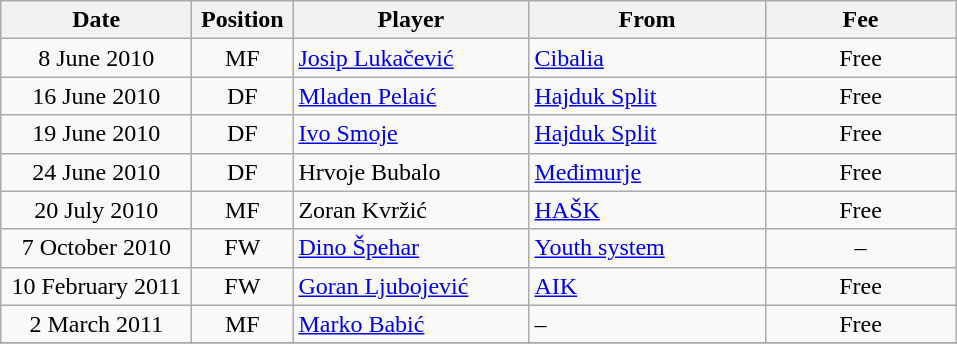<table class="wikitable" style="text-align: center;">
<tr>
<th width=120>Date</th>
<th width=60>Position</th>
<th width=150>Player</th>
<th width=150>From</th>
<th width=120>Fee</th>
</tr>
<tr>
<td>8 June 2010</td>
<td>MF</td>
<td style="text-align:left;"> <a href='#'>Josip Lukačević</a></td>
<td style="text-align:left;"><a href='#'>Cibalia</a></td>
<td>Free</td>
</tr>
<tr>
<td>16 June 2010</td>
<td>DF</td>
<td style="text-align:left;"> <a href='#'>Mladen Pelaić</a></td>
<td style="text-align:left;"><a href='#'>Hajduk Split</a></td>
<td>Free</td>
</tr>
<tr>
<td>19 June 2010</td>
<td>DF</td>
<td style="text-align:left;"> <a href='#'>Ivo Smoje</a></td>
<td style="text-align:left;"><a href='#'>Hajduk Split</a></td>
<td>Free</td>
</tr>
<tr>
<td>24 June 2010</td>
<td>DF</td>
<td style="text-align:left;"> Hrvoje Bubalo</td>
<td style="text-align:left;"><a href='#'>Međimurje</a></td>
<td>Free</td>
</tr>
<tr>
<td>20 July 2010</td>
<td>MF</td>
<td style="text-align:left;"> Zoran Kvržić</td>
<td style="text-align:left;"><a href='#'>HAŠK</a></td>
<td>Free</td>
</tr>
<tr>
<td>7 October 2010</td>
<td>FW</td>
<td style="text-align:left;"> <a href='#'>Dino Špehar</a></td>
<td style="text-align:left;"><a href='#'>Youth system</a></td>
<td>–</td>
</tr>
<tr>
<td>10 February 2011</td>
<td>FW</td>
<td style="text-align:left;"> <a href='#'>Goran Ljubojević</a></td>
<td style="text-align:left;"><a href='#'>AIK</a></td>
<td>Free</td>
</tr>
<tr>
<td>2 March 2011</td>
<td>MF</td>
<td style="text-align:left;"> <a href='#'>Marko Babić</a></td>
<td style="text-align:left;">–</td>
<td>Free</td>
</tr>
<tr>
</tr>
</table>
